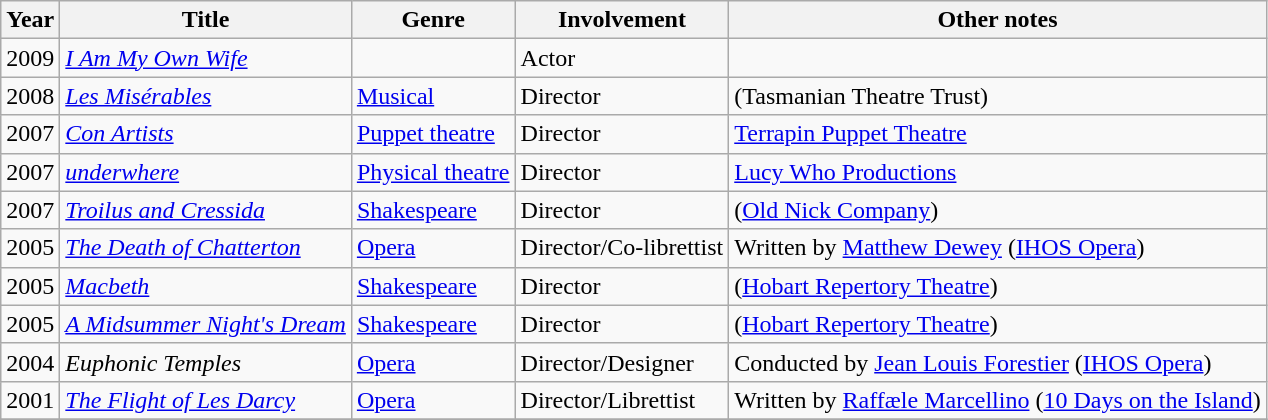<table class="wikitable">
<tr>
<th>Year</th>
<th>Title</th>
<th>Genre</th>
<th>Involvement</th>
<th>Other notes</th>
</tr>
<tr>
<td>2009</td>
<td><em><a href='#'>I Am My Own Wife</a></em></td>
<td></td>
<td>Actor</td>
<td></td>
</tr>
<tr>
<td>2008</td>
<td><em><a href='#'>Les Misérables</a></em></td>
<td><a href='#'>Musical</a></td>
<td>Director</td>
<td>(Tasmanian Theatre Trust)</td>
</tr>
<tr>
<td>2007</td>
<td><em><a href='#'>Con Artists</a></em></td>
<td><a href='#'>Puppet theatre</a></td>
<td>Director</td>
<td><a href='#'>Terrapin Puppet Theatre</a></td>
</tr>
<tr>
<td>2007</td>
<td><em><a href='#'>underwhere</a></em></td>
<td><a href='#'>Physical theatre</a></td>
<td>Director</td>
<td><a href='#'>Lucy Who Productions</a></td>
</tr>
<tr>
<td>2007</td>
<td><em><a href='#'>Troilus and Cressida</a></em></td>
<td><a href='#'>Shakespeare</a></td>
<td>Director</td>
<td>(<a href='#'>Old Nick Company</a>)</td>
</tr>
<tr>
<td>2005</td>
<td><em><a href='#'>The Death of Chatterton</a></em></td>
<td><a href='#'>Opera</a></td>
<td>Director/Co-librettist</td>
<td>Written by <a href='#'>Matthew Dewey</a> (<a href='#'>IHOS Opera</a>)</td>
</tr>
<tr>
<td>2005</td>
<td><em><a href='#'>Macbeth</a></em></td>
<td><a href='#'>Shakespeare</a></td>
<td>Director</td>
<td>(<a href='#'>Hobart Repertory Theatre</a>)</td>
</tr>
<tr>
<td>2005</td>
<td><em><a href='#'>A Midsummer Night's Dream</a></em></td>
<td><a href='#'>Shakespeare</a></td>
<td>Director</td>
<td>(<a href='#'>Hobart Repertory Theatre</a>)</td>
</tr>
<tr>
<td>2004</td>
<td><em>Euphonic Temples</em></td>
<td><a href='#'>Opera</a></td>
<td>Director/Designer</td>
<td>Conducted by <a href='#'>Jean Louis Forestier</a> (<a href='#'>IHOS Opera</a>)</td>
</tr>
<tr>
<td>2001</td>
<td><em><a href='#'>The Flight of Les Darcy</a></em></td>
<td><a href='#'>Opera</a></td>
<td>Director/Librettist</td>
<td>Written by <a href='#'>Raffæle Marcellino</a> (<a href='#'>10 Days on the Island</a>)</td>
</tr>
<tr>
</tr>
</table>
